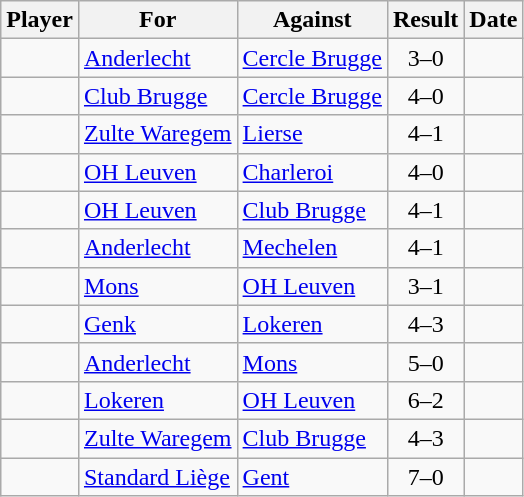<table class="wikitable sortable">
<tr>
<th>Player</th>
<th>For</th>
<th>Against</th>
<th style="text-align:center">Result</th>
<th>Date</th>
</tr>
<tr>
<td> </td>
<td><a href='#'>Anderlecht</a></td>
<td><a href='#'>Cercle Brugge</a></td>
<td style="text-align:center;">3–0</td>
<td></td>
</tr>
<tr>
<td> </td>
<td><a href='#'>Club Brugge</a></td>
<td><a href='#'>Cercle Brugge</a></td>
<td style="text-align:center;">4–0</td>
<td></td>
</tr>
<tr>
<td> </td>
<td><a href='#'>Zulte Waregem</a></td>
<td><a href='#'>Lierse</a></td>
<td style="text-align:center;">4–1</td>
<td></td>
</tr>
<tr>
<td> </td>
<td><a href='#'>OH Leuven</a></td>
<td><a href='#'>Charleroi</a></td>
<td style="text-align:center;">4–0</td>
<td></td>
</tr>
<tr>
<td> </td>
<td><a href='#'>OH Leuven</a></td>
<td><a href='#'>Club Brugge</a></td>
<td style="text-align:center;">4–1</td>
<td></td>
</tr>
<tr>
<td> </td>
<td><a href='#'>Anderlecht</a></td>
<td><a href='#'>Mechelen</a></td>
<td style="text-align:center;">4–1</td>
<td></td>
</tr>
<tr>
<td> </td>
<td><a href='#'>Mons</a></td>
<td><a href='#'>OH Leuven</a></td>
<td style="text-align:center;">3–1</td>
<td></td>
</tr>
<tr>
<td> </td>
<td><a href='#'>Genk</a></td>
<td><a href='#'>Lokeren</a></td>
<td style="text-align:center;">4–3</td>
<td></td>
</tr>
<tr>
<td> </td>
<td><a href='#'>Anderlecht</a></td>
<td><a href='#'>Mons</a></td>
<td style="text-align:center;">5–0</td>
<td></td>
</tr>
<tr>
<td> </td>
<td><a href='#'>Lokeren</a></td>
<td><a href='#'>OH Leuven</a></td>
<td style="text-align:center;">6–2</td>
<td></td>
</tr>
<tr>
<td> </td>
<td><a href='#'>Zulte Waregem</a></td>
<td><a href='#'>Club Brugge</a></td>
<td style="text-align:center;">4–3</td>
<td></td>
</tr>
<tr>
<td> </td>
<td><a href='#'>Standard Liège</a></td>
<td><a href='#'>Gent</a></td>
<td style="text-align:center;">7–0</td>
<td></td>
</tr>
</table>
